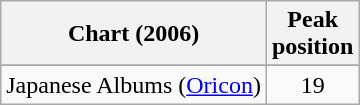<table class="wikitable plainrowheaders sortable">
<tr>
<th scope="col">Chart (2006)</th>
<th scope="col">Peak<br>position</th>
</tr>
<tr>
</tr>
<tr>
</tr>
<tr>
<td>Japanese Albums (<a href='#'>Oricon</a>)</td>
<td style="text-align:center;">19</td>
</tr>
</table>
